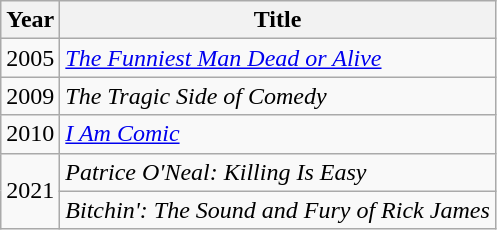<table class="wikitable plainrowheaders sortable" style="margin-right: 0;">
<tr>
<th scope="col">Year</th>
<th scope="col">Title</th>
</tr>
<tr>
<td>2005</td>
<td><em><a href='#'>The Funniest Man Dead or Alive</a></em></td>
</tr>
<tr>
<td>2009</td>
<td><em>The Tragic Side of Comedy</em></td>
</tr>
<tr>
<td>2010</td>
<td><em><a href='#'>I Am Comic</a></em></td>
</tr>
<tr>
<td rowspan=2>2021</td>
<td><em>Patrice O'Neal: Killing Is Easy</em></td>
</tr>
<tr>
<td><em>Bitchin': The Sound and Fury of Rick James</em></td>
</tr>
</table>
